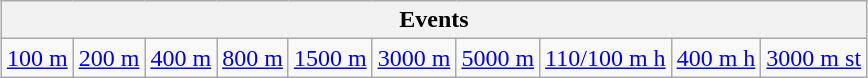<table class="wikitable" style="margin: 1em auto 1em auto">
<tr>
<th colspan=11>Events</th>
</tr>
<tr>
<td><a href='#'>100 m</a></td>
<td><a href='#'>200 m</a></td>
<td><a href='#'>400 m</a></td>
<td><a href='#'>800 m</a></td>
<td><a href='#'>1500 m</a></td>
<td><a href='#'>3000 m</a></td>
<td><a href='#'>5000 m</a></td>
<td><a href='#'>110/100 m h</a></td>
<td><a href='#'>400 m h</a></td>
<td><a href='#'>3000 m st</a></td>
</tr>
</table>
